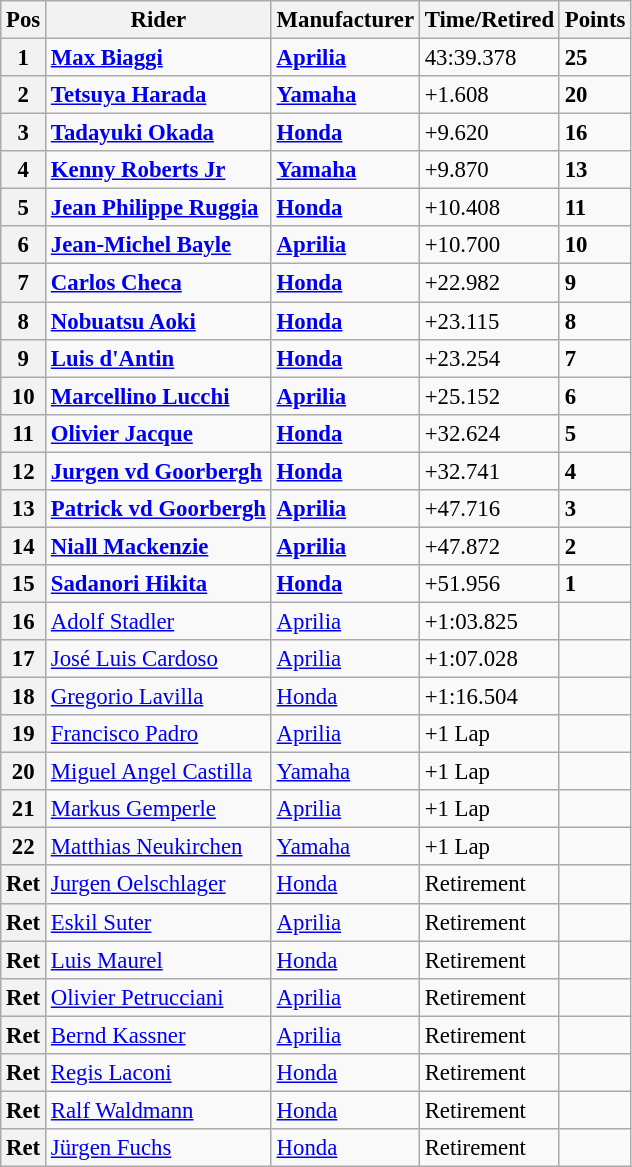<table class="wikitable" style="font-size: 95%;">
<tr>
<th>Pos</th>
<th>Rider</th>
<th>Manufacturer</th>
<th>Time/Retired</th>
<th>Points</th>
</tr>
<tr>
<th>1</th>
<td> <strong><a href='#'>Max Biaggi</a></strong></td>
<td><strong><a href='#'>Aprilia</a></strong></td>
<td>43:39.378</td>
<td><strong>25</strong></td>
</tr>
<tr>
<th>2</th>
<td> <strong><a href='#'>Tetsuya Harada</a></strong></td>
<td><strong><a href='#'>Yamaha</a></strong></td>
<td>+1.608</td>
<td><strong>20</strong></td>
</tr>
<tr>
<th>3</th>
<td> <strong><a href='#'>Tadayuki Okada</a></strong></td>
<td><strong><a href='#'>Honda</a></strong></td>
<td>+9.620</td>
<td><strong>16</strong></td>
</tr>
<tr>
<th>4</th>
<td> <strong><a href='#'>Kenny Roberts Jr</a></strong></td>
<td><strong><a href='#'>Yamaha</a></strong></td>
<td>+9.870</td>
<td><strong>13</strong></td>
</tr>
<tr>
<th>5</th>
<td> <strong><a href='#'>Jean Philippe Ruggia</a></strong></td>
<td><strong><a href='#'>Honda</a></strong></td>
<td>+10.408</td>
<td><strong>11</strong></td>
</tr>
<tr>
<th>6</th>
<td> <strong><a href='#'>Jean-Michel Bayle</a></strong></td>
<td><strong><a href='#'>Aprilia</a></strong></td>
<td>+10.700</td>
<td><strong>10</strong></td>
</tr>
<tr>
<th>7</th>
<td> <strong><a href='#'>Carlos Checa</a></strong></td>
<td><strong><a href='#'>Honda</a></strong></td>
<td>+22.982</td>
<td><strong>9</strong></td>
</tr>
<tr>
<th>8</th>
<td> <strong><a href='#'>Nobuatsu Aoki</a></strong></td>
<td><strong><a href='#'>Honda</a></strong></td>
<td>+23.115</td>
<td><strong>8</strong></td>
</tr>
<tr>
<th>9</th>
<td> <strong><a href='#'>Luis d'Antin</a></strong></td>
<td><strong><a href='#'>Honda</a></strong></td>
<td>+23.254</td>
<td><strong>7</strong></td>
</tr>
<tr>
<th>10</th>
<td> <strong><a href='#'>Marcellino Lucchi</a></strong></td>
<td><strong><a href='#'>Aprilia</a></strong></td>
<td>+25.152</td>
<td><strong>6</strong></td>
</tr>
<tr>
<th>11</th>
<td> <strong><a href='#'>Olivier Jacque</a></strong></td>
<td><strong><a href='#'>Honda</a></strong></td>
<td>+32.624</td>
<td><strong>5</strong></td>
</tr>
<tr>
<th>12</th>
<td> <strong><a href='#'>Jurgen vd Goorbergh</a></strong></td>
<td><strong><a href='#'>Honda</a></strong></td>
<td>+32.741</td>
<td><strong>4</strong></td>
</tr>
<tr>
<th>13</th>
<td> <strong><a href='#'>Patrick vd Goorbergh</a></strong></td>
<td><strong><a href='#'>Aprilia</a></strong></td>
<td>+47.716</td>
<td><strong>3</strong></td>
</tr>
<tr>
<th>14</th>
<td> <strong><a href='#'>Niall Mackenzie</a></strong></td>
<td><strong><a href='#'>Aprilia</a></strong></td>
<td>+47.872</td>
<td><strong>2</strong></td>
</tr>
<tr>
<th>15</th>
<td> <strong><a href='#'>Sadanori Hikita</a></strong></td>
<td><strong><a href='#'>Honda</a></strong></td>
<td>+51.956</td>
<td><strong>1</strong></td>
</tr>
<tr>
<th>16</th>
<td> <a href='#'>Adolf Stadler</a></td>
<td><a href='#'>Aprilia</a></td>
<td>+1:03.825</td>
<td></td>
</tr>
<tr>
<th>17</th>
<td> <a href='#'>José Luis Cardoso</a></td>
<td><a href='#'>Aprilia</a></td>
<td>+1:07.028</td>
<td></td>
</tr>
<tr>
<th>18</th>
<td> <a href='#'>Gregorio Lavilla</a></td>
<td><a href='#'>Honda</a></td>
<td>+1:16.504</td>
<td></td>
</tr>
<tr>
<th>19</th>
<td> <a href='#'>Francisco Padro</a></td>
<td><a href='#'>Aprilia</a></td>
<td>+1 Lap</td>
<td></td>
</tr>
<tr>
<th>20</th>
<td> <a href='#'>Miguel Angel Castilla</a></td>
<td><a href='#'>Yamaha</a></td>
<td>+1 Lap</td>
<td></td>
</tr>
<tr>
<th>21</th>
<td> <a href='#'>Markus Gemperle</a></td>
<td><a href='#'>Aprilia</a></td>
<td>+1 Lap</td>
<td></td>
</tr>
<tr>
<th>22</th>
<td> <a href='#'>Matthias Neukirchen</a></td>
<td><a href='#'>Yamaha</a></td>
<td>+1 Lap</td>
<td></td>
</tr>
<tr>
<th>Ret</th>
<td> <a href='#'>Jurgen Oelschlager</a></td>
<td><a href='#'>Honda</a></td>
<td>Retirement</td>
<td></td>
</tr>
<tr>
<th>Ret</th>
<td> <a href='#'>Eskil Suter</a></td>
<td><a href='#'>Aprilia</a></td>
<td>Retirement</td>
<td></td>
</tr>
<tr>
<th>Ret</th>
<td> <a href='#'>Luis Maurel</a></td>
<td><a href='#'>Honda</a></td>
<td>Retirement</td>
<td></td>
</tr>
<tr>
<th>Ret</th>
<td> <a href='#'>Olivier Petrucciani</a></td>
<td><a href='#'>Aprilia</a></td>
<td>Retirement</td>
<td></td>
</tr>
<tr>
<th>Ret</th>
<td> <a href='#'>Bernd Kassner</a></td>
<td><a href='#'>Aprilia</a></td>
<td>Retirement</td>
<td></td>
</tr>
<tr>
<th>Ret</th>
<td> <a href='#'>Regis Laconi</a></td>
<td><a href='#'>Honda</a></td>
<td>Retirement</td>
<td></td>
</tr>
<tr>
<th>Ret</th>
<td> <a href='#'>Ralf Waldmann</a></td>
<td><a href='#'>Honda</a></td>
<td>Retirement</td>
<td></td>
</tr>
<tr>
<th>Ret</th>
<td> <a href='#'>Jürgen Fuchs</a></td>
<td><a href='#'>Honda</a></td>
<td>Retirement</td>
<td></td>
</tr>
</table>
